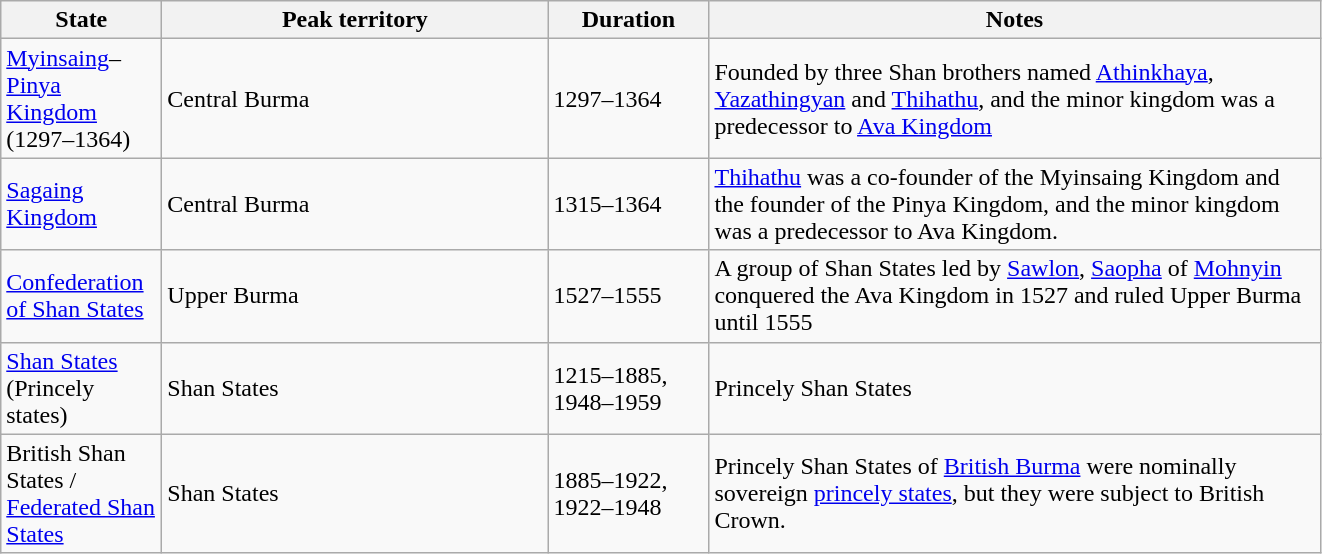<table class="wikitable">
<tr>
<th width="100">State</th>
<th width="250">Peak territory</th>
<th width="100">Duration</th>
<th width="400">Notes</th>
</tr>
<tr>
<td><a href='#'>Myinsaing</a>–<a href='#'>Pinya Kingdom</a> (1297–1364)</td>
<td>Central Burma</td>
<td>1297–1364</td>
<td>Founded by three Shan brothers named <a href='#'>Athinkhaya</a>, <a href='#'>Yazathingyan</a> and <a href='#'>Thihathu</a>, and the minor kingdom was a predecessor to <a href='#'>Ava Kingdom</a></td>
</tr>
<tr>
<td><a href='#'>Sagaing Kingdom</a></td>
<td>Central Burma</td>
<td>1315–1364</td>
<td><a href='#'>Thihathu</a> was a co-founder of the Myinsaing Kingdom and the founder of the Pinya Kingdom, and the minor kingdom was a predecessor to Ava Kingdom.</td>
</tr>
<tr>
<td><a href='#'>Confederation of Shan States</a></td>
<td>Upper Burma</td>
<td>1527–1555</td>
<td>A group of Shan States led by <a href='#'>Sawlon</a>, <a href='#'>Saopha</a> of <a href='#'>Mohnyin</a> conquered the Ava Kingdom in 1527 and ruled Upper Burma until 1555</td>
</tr>
<tr>
<td><a href='#'>Shan States</a> (Princely states)</td>
<td>Shan States</td>
<td>1215–1885, 1948–1959</td>
<td>Princely Shan States</td>
</tr>
<tr>
<td>British Shan States / <a href='#'>Federated Shan States</a></td>
<td>Shan States</td>
<td>1885–1922, 1922–1948</td>
<td>Princely Shan States of <a href='#'>British Burma</a> were nominally sovereign <a href='#'>princely states</a>, but they were subject to British Crown.</td>
</tr>
</table>
